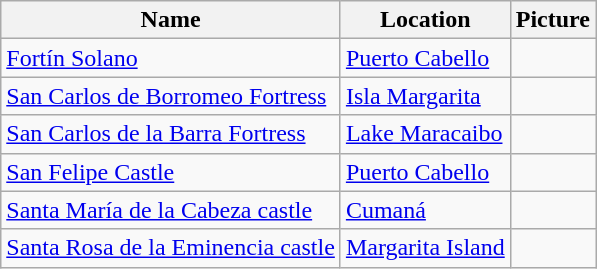<table class="wikitable">
<tr>
<th>Name</th>
<th>Location</th>
<th>Picture</th>
</tr>
<tr>
<td><a href='#'>Fortín Solano</a></td>
<td><a href='#'>Puerto Cabello</a></td>
<td align="center"></td>
</tr>
<tr>
<td><a href='#'>San Carlos de Borromeo Fortress</a></td>
<td><a href='#'>Isla Margarita</a></td>
<td align="center"></td>
</tr>
<tr>
<td><a href='#'>San Carlos de la Barra Fortress</a></td>
<td><a href='#'>Lake Maracaibo</a></td>
<td align="center"></td>
</tr>
<tr>
<td><a href='#'>San Felipe Castle</a></td>
<td><a href='#'>Puerto Cabello</a></td>
<td align="center"></td>
</tr>
<tr>
<td><a href='#'>Santa María de la Cabeza castle</a></td>
<td><a href='#'>Cumaná</a></td>
<td align="center"></td>
</tr>
<tr>
<td><a href='#'>Santa Rosa de la Eminencia castle</a></td>
<td><a href='#'>Margarita Island</a></td>
<td align="center"></td>
</tr>
</table>
